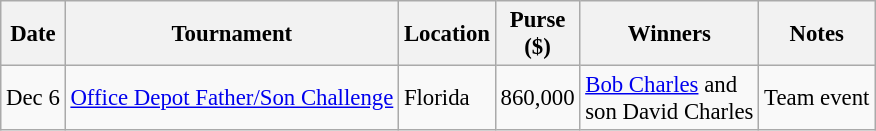<table class="wikitable" style="font-size:95%">
<tr>
<th>Date</th>
<th>Tournament</th>
<th>Location</th>
<th>Purse<br>($)</th>
<th>Winners</th>
<th>Notes</th>
</tr>
<tr>
<td>Dec 6</td>
<td><a href='#'>Office Depot Father/Son Challenge</a></td>
<td>Florida</td>
<td align=right>860,000</td>
<td> <a href='#'>Bob Charles</a> and<br>son David Charles</td>
<td>Team event</td>
</tr>
</table>
